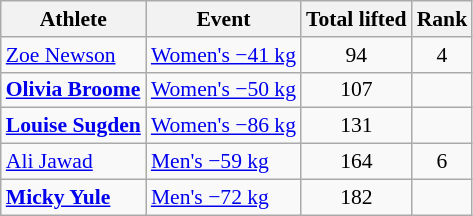<table class="wikitable" style="font-size:90%">
<tr>
<th>Athlete</th>
<th>Event</th>
<th>Total lifted</th>
<th>Rank</th>
</tr>
<tr align=center>
<td align=left><a href='#'>Zoe Newson</a></td>
<td align=left><a href='#'>Women's −41 kg</a></td>
<td>94</td>
<td>4</td>
</tr>
<tr align=center>
<td align=left><strong><a href='#'>Olivia Broome</a></strong></td>
<td align=left><a href='#'>Women's −50 kg</a></td>
<td>107</td>
<td></td>
</tr>
<tr align=center>
<td align=left><strong><a href='#'>Louise Sugden</a></strong></td>
<td align=left><a href='#'>Women's −86 kg</a></td>
<td>131</td>
<td></td>
</tr>
<tr align=center>
<td align=left><a href='#'>Ali Jawad</a></td>
<td align=left><a href='#'>Men's −59 kg</a></td>
<td>164</td>
<td>6</td>
</tr>
<tr align=center>
<td align=left><strong><a href='#'>Micky Yule</a></strong></td>
<td align=left><a href='#'>Men's −72 kg</a></td>
<td>182</td>
<td></td>
</tr>
</table>
